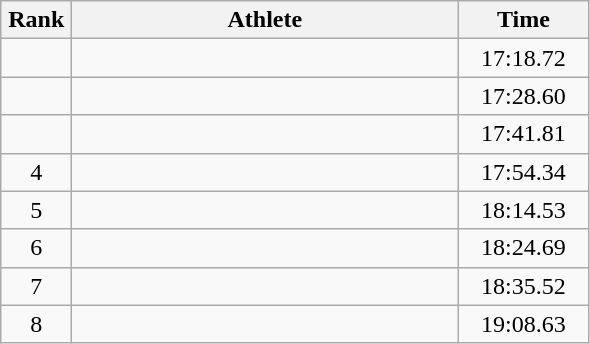<table class=wikitable style="text-align:center">
<tr>
<th width=40>Rank</th>
<th width=250>Athlete</th>
<th width=80>Time</th>
</tr>
<tr>
<td></td>
<td align=left></td>
<td>17:18.72</td>
</tr>
<tr>
<td></td>
<td align=left></td>
<td>17:28.60</td>
</tr>
<tr>
<td></td>
<td align=left></td>
<td>17:41.81</td>
</tr>
<tr>
<td>4</td>
<td align=left></td>
<td>17:54.34</td>
</tr>
<tr>
<td>5</td>
<td align=left></td>
<td>18:14.53</td>
</tr>
<tr>
<td>6</td>
<td align=left></td>
<td>18:24.69</td>
</tr>
<tr>
<td>7</td>
<td align=left></td>
<td>18:35.52</td>
</tr>
<tr>
<td>8</td>
<td align=left></td>
<td>19:08.63</td>
</tr>
</table>
